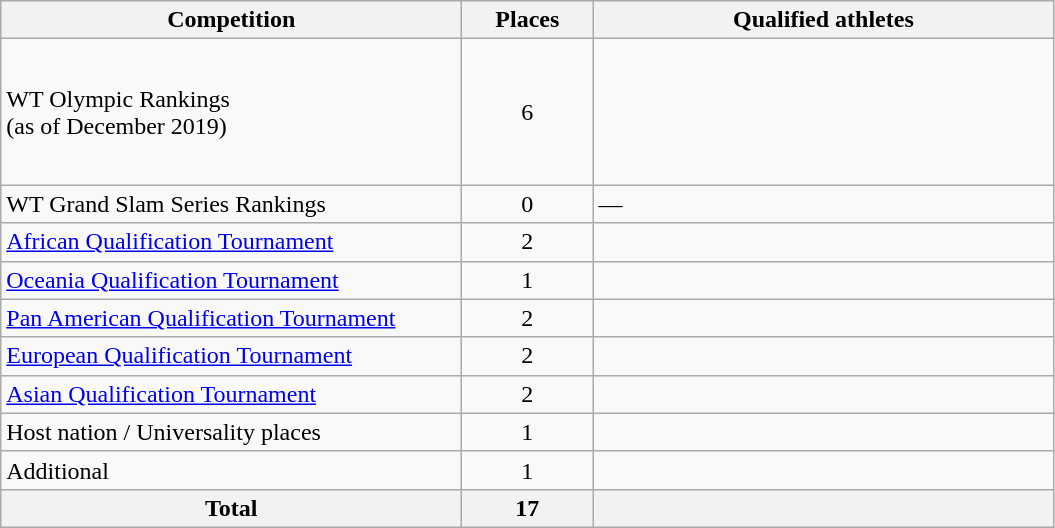<table class="wikitable">
<tr>
<th width=300>Competition</th>
<th width=80>Places</th>
<th width=300>Qualified athletes</th>
</tr>
<tr>
<td>WT Olympic Rankings<br>(as of December 2019)</td>
<td align="center">6</td>
<td><br><br><br><br><br></td>
</tr>
<tr>
<td>WT Grand Slam Series Rankings</td>
<td align=center>0</td>
<td>—</td>
</tr>
<tr>
<td><a href='#'>African Qualification Tournament</a></td>
<td align="center">2</td>
<td><br></td>
</tr>
<tr>
<td><a href='#'>Oceania Qualification Tournament</a></td>
<td align="center">1</td>
<td></td>
</tr>
<tr>
<td><a href='#'>Pan American Qualification Tournament</a></td>
<td align="center">2</td>
<td><br></td>
</tr>
<tr>
<td><a href='#'>European Qualification Tournament</a></td>
<td align="center">2</td>
<td><br></td>
</tr>
<tr>
<td><a href='#'>Asian Qualification Tournament</a></td>
<td align="center">2</td>
<td><br></td>
</tr>
<tr>
<td>Host nation / Universality places</td>
<td align="center">1</td>
<td></td>
</tr>
<tr>
<td>Additional</td>
<td align="center">1</td>
<td></td>
</tr>
<tr>
<th>Total</th>
<th>17</th>
<th></th>
</tr>
</table>
